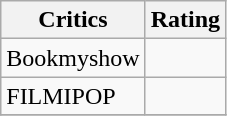<table class="wikitable">
<tr>
<th>Critics</th>
<th>Rating</th>
</tr>
<tr>
<td>Bookmyshow</td>
<td></td>
</tr>
<tr>
<td>FILMIPOP</td>
<td></td>
</tr>
<tr>
</tr>
</table>
